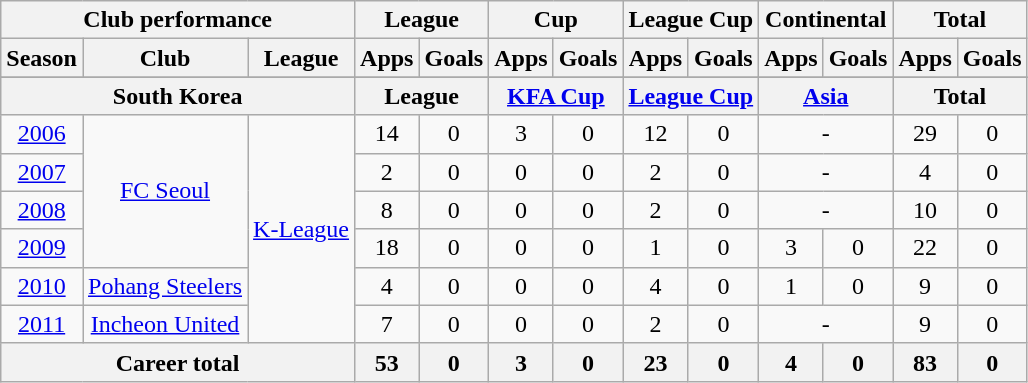<table class="wikitable" style="text-align:center">
<tr>
<th colspan=3>Club performance</th>
<th colspan=2>League</th>
<th colspan=2>Cup</th>
<th colspan=2>League Cup</th>
<th colspan=2>Continental</th>
<th colspan=2>Total</th>
</tr>
<tr>
<th>Season</th>
<th>Club</th>
<th>League</th>
<th>Apps</th>
<th>Goals</th>
<th>Apps</th>
<th>Goals</th>
<th>Apps</th>
<th>Goals</th>
<th>Apps</th>
<th>Goals</th>
<th>Apps</th>
<th>Goals</th>
</tr>
<tr>
</tr>
<tr>
<th colspan=3>South Korea</th>
<th colspan=2>League</th>
<th colspan=2><a href='#'>KFA Cup</a></th>
<th colspan=2><a href='#'>League Cup</a></th>
<th colspan=2><a href='#'>Asia</a></th>
<th colspan=2>Total</th>
</tr>
<tr>
<td><a href='#'>2006</a></td>
<td rowspan="4"><a href='#'>FC Seoul</a></td>
<td rowspan="6"><a href='#'>K-League</a></td>
<td>14</td>
<td>0</td>
<td>3</td>
<td>0</td>
<td>12</td>
<td>0</td>
<td colspan="2">-</td>
<td>29</td>
<td>0</td>
</tr>
<tr>
<td><a href='#'>2007</a></td>
<td>2</td>
<td>0</td>
<td>0</td>
<td>0</td>
<td>2</td>
<td>0</td>
<td colspan="2">-</td>
<td>4</td>
<td>0</td>
</tr>
<tr>
<td><a href='#'>2008</a></td>
<td>8</td>
<td>0</td>
<td>0</td>
<td>0</td>
<td>2</td>
<td>0</td>
<td colspan="2">-</td>
<td>10</td>
<td>0</td>
</tr>
<tr>
<td><a href='#'>2009</a></td>
<td>18</td>
<td>0</td>
<td>0</td>
<td>0</td>
<td>1</td>
<td>0</td>
<td>3</td>
<td>0</td>
<td>22</td>
<td>0</td>
</tr>
<tr>
<td><a href='#'>2010</a></td>
<td><a href='#'>Pohang Steelers</a></td>
<td>4</td>
<td>0</td>
<td>0</td>
<td>0</td>
<td>4</td>
<td>0</td>
<td>1</td>
<td>0</td>
<td>9</td>
<td>0</td>
</tr>
<tr>
<td><a href='#'>2011</a></td>
<td><a href='#'>Incheon United</a></td>
<td>7</td>
<td>0</td>
<td>0</td>
<td>0</td>
<td>2</td>
<td>0</td>
<td colspan="2">-</td>
<td>9</td>
<td>0</td>
</tr>
<tr>
<th colspan=3>Career total</th>
<th>53</th>
<th>0</th>
<th>3</th>
<th>0</th>
<th>23</th>
<th>0</th>
<th>4</th>
<th>0</th>
<th>83</th>
<th>0</th>
</tr>
</table>
